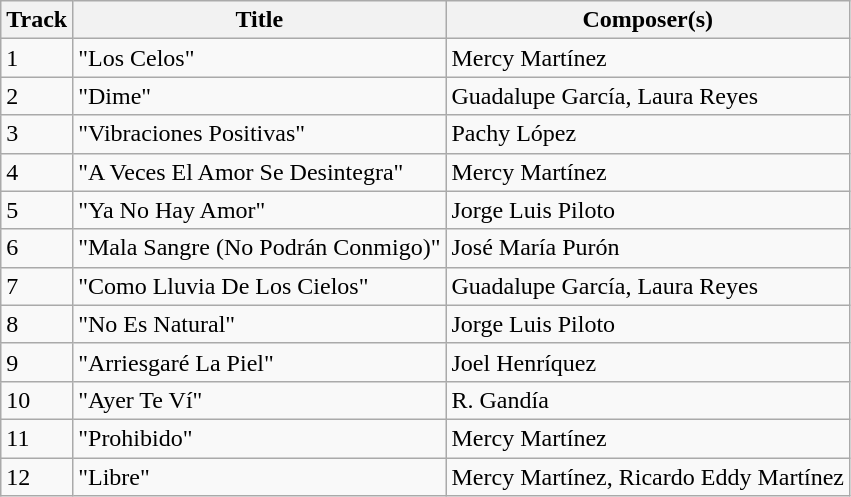<table class="wikitable">
<tr>
<th>Track</th>
<th>Title</th>
<th>Composer(s)</th>
</tr>
<tr>
<td>1</td>
<td>"Los Celos"</td>
<td>Mercy Martínez</td>
</tr>
<tr>
<td>2</td>
<td>"Dime"</td>
<td>Guadalupe García, Laura Reyes</td>
</tr>
<tr>
<td>3</td>
<td>"Vibraciones Positivas"</td>
<td>Pachy López</td>
</tr>
<tr>
<td>4</td>
<td>"A Veces El Amor Se Desintegra"</td>
<td>Mercy Martínez</td>
</tr>
<tr>
<td>5</td>
<td>"Ya No Hay Amor"</td>
<td>Jorge Luis Piloto</td>
</tr>
<tr>
<td>6</td>
<td>"Mala Sangre (No Podrán Conmigo)"</td>
<td>José María Purón</td>
</tr>
<tr>
<td>7</td>
<td>"Como Lluvia De Los Cielos"</td>
<td>Guadalupe García, Laura Reyes</td>
</tr>
<tr>
<td>8</td>
<td>"No Es Natural"</td>
<td>Jorge Luis Piloto</td>
</tr>
<tr>
<td>9</td>
<td>"Arriesgaré La Piel"</td>
<td>Joel Henríquez</td>
</tr>
<tr>
<td>10</td>
<td>"Ayer Te Ví"</td>
<td>R. Gandía</td>
</tr>
<tr>
<td>11</td>
<td>"Prohibido"</td>
<td>Mercy Martínez</td>
</tr>
<tr>
<td>12</td>
<td>"Libre"</td>
<td>Mercy Martínez, Ricardo Eddy Martínez</td>
</tr>
</table>
